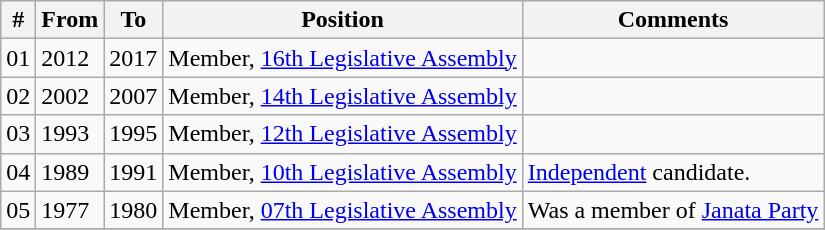<table class="wikitable sortable">
<tr>
<th>#</th>
<th>From</th>
<th>To</th>
<th>Position</th>
<th>Comments</th>
</tr>
<tr>
<td>01</td>
<td>2012</td>
<td>2017</td>
<td>Member, <a href='#'>16th Legislative Assembly</a></td>
<td></td>
</tr>
<tr>
<td>02</td>
<td>2002</td>
<td>2007</td>
<td>Member, <a href='#'>14th Legislative Assembly</a></td>
<td></td>
</tr>
<tr>
<td>03</td>
<td>1993</td>
<td>1995</td>
<td>Member, <a href='#'>12th Legislative Assembly</a></td>
<td></td>
</tr>
<tr>
<td>04</td>
<td>1989</td>
<td>1991</td>
<td>Member, <a href='#'>10th Legislative Assembly</a></td>
<td><a href='#'>Independent</a> candidate.</td>
</tr>
<tr>
<td>05</td>
<td>1977</td>
<td>1980</td>
<td>Member, <a href='#'>07th Legislative Assembly</a></td>
<td>Was a member of <a href='#'>Janata Party</a></td>
</tr>
<tr>
</tr>
</table>
